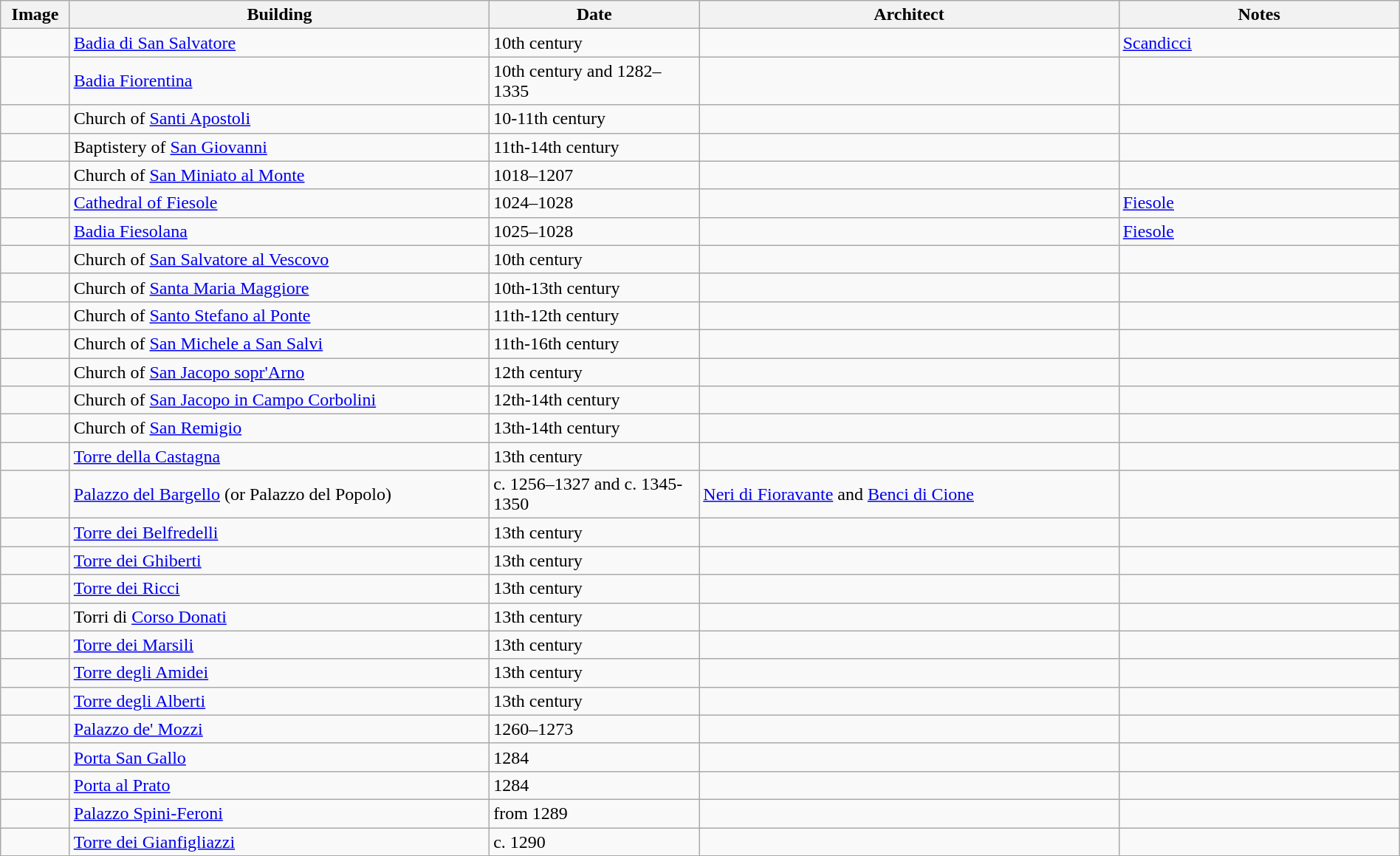<table class="wikitable" width="100%">
<tr>
<th style="width:55px">Image</th>
<th style="width:30%">Building</th>
<th style="width:15%">Date</th>
<th style="width:30%">Architect</th>
<th>Notes</th>
</tr>
<tr>
<td></td>
<td><a href='#'>Badia di San Salvatore</a></td>
<td>10th century</td>
<td></td>
<td><a href='#'>Scandicci</a></td>
</tr>
<tr>
<td></td>
<td><a href='#'>Badia Fiorentina</a></td>
<td>10th century and 1282–1335</td>
<td></td>
<td></td>
</tr>
<tr>
<td></td>
<td>Church of <a href='#'>Santi Apostoli</a></td>
<td>10-11th century</td>
<td></td>
<td></td>
</tr>
<tr>
<td></td>
<td>Baptistery of <a href='#'>San Giovanni</a></td>
<td>11th-14th century</td>
<td></td>
<td></td>
</tr>
<tr>
<td></td>
<td>Church of <a href='#'>San Miniato al Monte</a></td>
<td>1018–1207</td>
<td></td>
<td></td>
</tr>
<tr>
<td></td>
<td><a href='#'>Cathedral of Fiesole</a></td>
<td>1024–1028</td>
<td></td>
<td><a href='#'>Fiesole</a></td>
</tr>
<tr>
<td></td>
<td><a href='#'>Badia Fiesolana</a></td>
<td>1025–1028</td>
<td></td>
<td><a href='#'>Fiesole</a></td>
</tr>
<tr>
<td></td>
<td>Church of <a href='#'>San Salvatore al Vescovo</a></td>
<td>10th century</td>
<td></td>
<td></td>
</tr>
<tr>
<td></td>
<td>Church of <a href='#'>Santa Maria Maggiore</a></td>
<td>10th-13th century</td>
<td></td>
<td></td>
</tr>
<tr>
<td></td>
<td>Church of <a href='#'>Santo Stefano al Ponte</a></td>
<td>11th-12th century</td>
<td></td>
<td></td>
</tr>
<tr>
<td></td>
<td>Church of <a href='#'>San Michele a San Salvi</a></td>
<td>11th-16th century</td>
<td></td>
<td></td>
</tr>
<tr>
<td></td>
<td>Church of <a href='#'>San Jacopo sopr'Arno</a></td>
<td>12th century</td>
<td></td>
<td></td>
</tr>
<tr>
<td></td>
<td>Church of <a href='#'>San Jacopo in Campo Corbolini</a></td>
<td>12th-14th century</td>
<td></td>
<td></td>
</tr>
<tr>
<td></td>
<td>Church of <a href='#'>San Remigio</a></td>
<td>13th-14th century</td>
<td></td>
<td></td>
</tr>
<tr>
<td></td>
<td><a href='#'>Torre della Castagna</a></td>
<td>13th century</td>
<td></td>
<td></td>
</tr>
<tr>
<td></td>
<td><a href='#'>Palazzo del Bargello</a> (or Palazzo del Popolo)</td>
<td>c. 1256–1327 and c. 1345-1350</td>
<td><a href='#'>Neri di Fioravante</a> and <a href='#'>Benci di Cione</a></td>
<td></td>
</tr>
<tr>
<td></td>
<td><a href='#'>Torre dei Belfredelli</a></td>
<td>13th century</td>
<td></td>
<td></td>
</tr>
<tr>
<td></td>
<td><a href='#'>Torre dei Ghiberti</a></td>
<td>13th century</td>
<td></td>
<td></td>
</tr>
<tr>
<td></td>
<td><a href='#'>Torre dei Ricci</a></td>
<td>13th century</td>
<td></td>
<td></td>
</tr>
<tr>
<td></td>
<td>Torri di <a href='#'>Corso Donati</a></td>
<td>13th century</td>
<td></td>
<td></td>
</tr>
<tr>
<td></td>
<td><a href='#'>Torre dei Marsili</a></td>
<td>13th century</td>
<td></td>
<td></td>
</tr>
<tr>
<td></td>
<td><a href='#'>Torre degli Amidei</a></td>
<td>13th century</td>
<td></td>
<td></td>
</tr>
<tr>
<td></td>
<td><a href='#'>Torre degli Alberti</a></td>
<td>13th century</td>
<td></td>
<td></td>
</tr>
<tr>
<td></td>
<td><a href='#'>Palazzo de' Mozzi</a></td>
<td>1260–1273</td>
<td></td>
<td></td>
</tr>
<tr>
<td></td>
<td><a href='#'>Porta San Gallo</a></td>
<td>1284</td>
<td></td>
<td></td>
</tr>
<tr>
<td></td>
<td><a href='#'>Porta al Prato</a></td>
<td>1284</td>
<td></td>
<td></td>
</tr>
<tr>
<td></td>
<td><a href='#'>Palazzo Spini-Feroni</a></td>
<td>from 1289</td>
<td></td>
<td></td>
</tr>
<tr>
<td></td>
<td><a href='#'>Torre dei Gianfigliazzi</a></td>
<td>c. 1290</td>
<td></td>
<td></td>
</tr>
</table>
